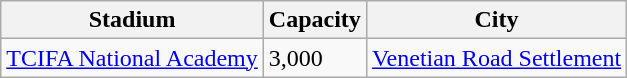<table class="wikitable sortable">
<tr>
<th>Stadium</th>
<th>Capacity</th>
<th>City</th>
</tr>
<tr>
<td><a href='#'>TCIFA National Academy</a></td>
<td>3,000</td>
<td><a href='#'>Venetian Road Settlement</a></td>
</tr>
</table>
